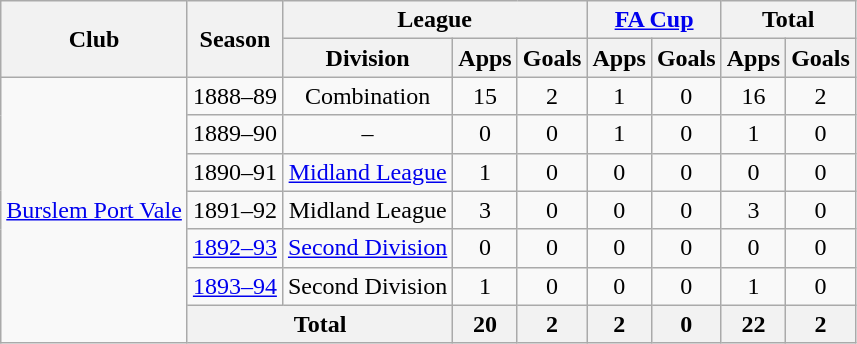<table class="wikitable" style="text-align:center">
<tr>
<th rowspan="2">Club</th>
<th rowspan="2">Season</th>
<th colspan="3">League</th>
<th colspan="2"><a href='#'>FA Cup</a></th>
<th colspan="2">Total</th>
</tr>
<tr>
<th>Division</th>
<th>Apps</th>
<th>Goals</th>
<th>Apps</th>
<th>Goals</th>
<th>Apps</th>
<th>Goals</th>
</tr>
<tr>
<td rowspan="7"><a href='#'>Burslem Port Vale</a></td>
<td>1888–89</td>
<td>Combination</td>
<td>15</td>
<td>2</td>
<td>1</td>
<td>0</td>
<td>16</td>
<td>2</td>
</tr>
<tr>
<td>1889–90</td>
<td>–</td>
<td>0</td>
<td>0</td>
<td>1</td>
<td>0</td>
<td>1</td>
<td>0</td>
</tr>
<tr>
<td>1890–91</td>
<td><a href='#'>Midland League</a></td>
<td>1</td>
<td>0</td>
<td>0</td>
<td>0</td>
<td>0</td>
<td>0</td>
</tr>
<tr>
<td>1891–92</td>
<td>Midland League</td>
<td>3</td>
<td>0</td>
<td>0</td>
<td>0</td>
<td>3</td>
<td>0</td>
</tr>
<tr>
<td><a href='#'>1892–93</a></td>
<td><a href='#'>Second Division</a></td>
<td>0</td>
<td>0</td>
<td>0</td>
<td>0</td>
<td>0</td>
<td>0</td>
</tr>
<tr>
<td><a href='#'>1893–94</a></td>
<td>Second Division</td>
<td>1</td>
<td>0</td>
<td>0</td>
<td>0</td>
<td>1</td>
<td>0</td>
</tr>
<tr>
<th colspan="2">Total</th>
<th>20</th>
<th>2</th>
<th>2</th>
<th>0</th>
<th>22</th>
<th>2</th>
</tr>
</table>
